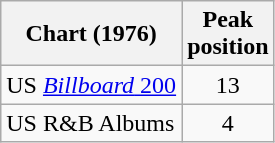<table class="wikitable sortable">
<tr>
<th>Chart (1976)</th>
<th>Peak<br>position</th>
</tr>
<tr>
<td>US <a href='#'><em>Billboard</em> 200</a></td>
<td align=center>13</td>
</tr>
<tr>
<td>US R&B Albums</td>
<td align=center>4</td>
</tr>
</table>
